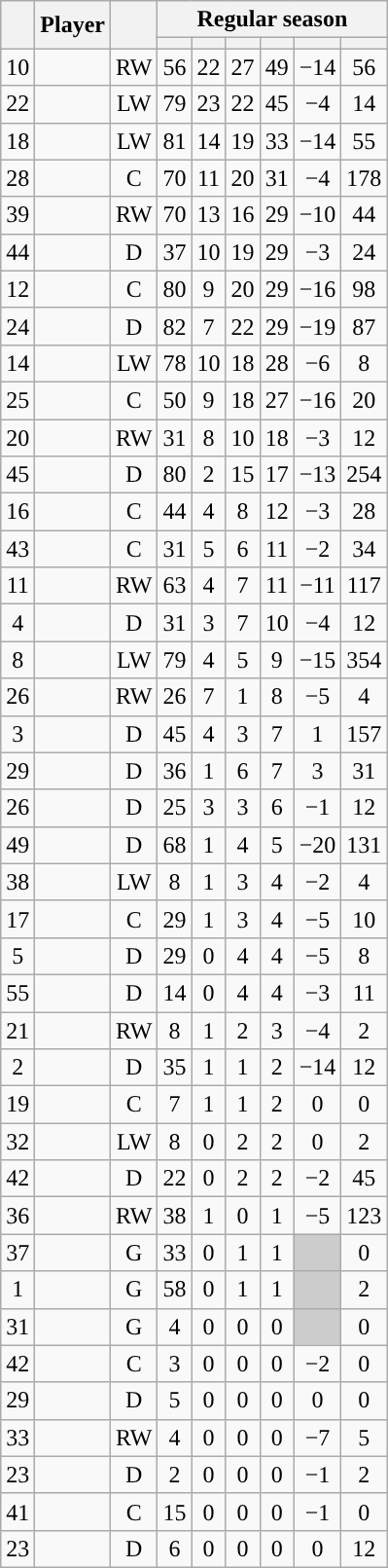<table class="wikitable sortable plainrowheaders" style="text-align:center;">
<tr>
<th scope="col" data-sort-type="number" rowspan="2"></th>
<th scope="col" rowspan="2">Player</th>
<th scope="col" rowspan="2"></th>
<th scope=colgroup colspan=6>Regular season</th>
</tr>
<tr>
<th scope="col" data-sort-type="number"></th>
<th scope="col" data-sort-type="number"></th>
<th scope="col" data-sort-type="number"></th>
<th scope="col" data-sort-type="number"></th>
<th scope="col" data-sort-type="number"></th>
<th scope="col" data-sort-type="number"></th>
</tr>
<tr>
<td scope="row">10</td>
<td align="left"></td>
<td>RW</td>
<td>56</td>
<td>22</td>
<td>27</td>
<td>49</td>
<td>−14</td>
<td>56</td>
</tr>
<tr>
<td scope="row">22</td>
<td align="left"></td>
<td>LW</td>
<td>79</td>
<td>23</td>
<td>22</td>
<td>45</td>
<td>−4</td>
<td>14</td>
</tr>
<tr>
<td scope="row">18</td>
<td align="left"></td>
<td>LW</td>
<td>81</td>
<td>14</td>
<td>19</td>
<td>33</td>
<td>−14</td>
<td>55</td>
</tr>
<tr>
<td scope="row">28</td>
<td align="left"></td>
<td>C</td>
<td>70</td>
<td>11</td>
<td>20</td>
<td>31</td>
<td>−4</td>
<td>178</td>
</tr>
<tr>
<td scope="row">39</td>
<td align="left"></td>
<td>RW</td>
<td>70</td>
<td>13</td>
<td>16</td>
<td>29</td>
<td>−10</td>
<td>44</td>
</tr>
<tr>
<td scope="row">44</td>
<td align="left"></td>
<td>D</td>
<td>37</td>
<td>10</td>
<td>19</td>
<td>29</td>
<td>−3</td>
<td>24</td>
</tr>
<tr>
<td scope="row">12</td>
<td align="left"></td>
<td>C</td>
<td>80</td>
<td>9</td>
<td>20</td>
<td>29</td>
<td>−16</td>
<td>98</td>
</tr>
<tr>
<td scope="row">24</td>
<td align="left"></td>
<td>D</td>
<td>82</td>
<td>7</td>
<td>22</td>
<td>29</td>
<td>−19</td>
<td>87</td>
</tr>
<tr>
<td scope="row">14</td>
<td align="left"></td>
<td>LW</td>
<td>78</td>
<td>10</td>
<td>18</td>
<td>28</td>
<td>−6</td>
<td>8</td>
</tr>
<tr>
<td scope="row">25</td>
<td align="left"></td>
<td>C</td>
<td>50</td>
<td>9</td>
<td>18</td>
<td>27</td>
<td>−16</td>
<td>20</td>
</tr>
<tr>
<td scope="row">20</td>
<td align="left"></td>
<td>RW</td>
<td>31</td>
<td>8</td>
<td>10</td>
<td>18</td>
<td>−3</td>
<td>12</td>
</tr>
<tr>
<td scope="row">45</td>
<td align="left"></td>
<td>D</td>
<td>80</td>
<td>2</td>
<td>15</td>
<td>17</td>
<td>−13</td>
<td>254</td>
</tr>
<tr>
<td scope="row">16</td>
<td align="left"></td>
<td>C</td>
<td>44</td>
<td>4</td>
<td>8</td>
<td>12</td>
<td>−3</td>
<td>28</td>
</tr>
<tr>
<td scope="row">43</td>
<td align="left"></td>
<td>C</td>
<td>31</td>
<td>5</td>
<td>6</td>
<td>11</td>
<td>−2</td>
<td>34</td>
</tr>
<tr>
<td scope="row">11</td>
<td align="left"></td>
<td>RW</td>
<td>63</td>
<td>4</td>
<td>7</td>
<td>11</td>
<td>−11</td>
<td>117</td>
</tr>
<tr>
<td scope="row">4</td>
<td align="left"></td>
<td>D</td>
<td>31</td>
<td>3</td>
<td>7</td>
<td>10</td>
<td>−4</td>
<td>12</td>
</tr>
<tr>
<td scope="row">8</td>
<td align="left"></td>
<td>LW</td>
<td>79</td>
<td>4</td>
<td>5</td>
<td>9</td>
<td>−15</td>
<td>354</td>
</tr>
<tr>
<td scope="row">26</td>
<td align="left"></td>
<td>RW</td>
<td>26</td>
<td>7</td>
<td>1</td>
<td>8</td>
<td>−5</td>
<td>4</td>
</tr>
<tr>
<td scope="row">3</td>
<td align="left"></td>
<td>D</td>
<td>45</td>
<td>4</td>
<td>3</td>
<td>7</td>
<td>1</td>
<td>157</td>
</tr>
<tr>
<td scope="row">29</td>
<td align="left"></td>
<td>D</td>
<td>36</td>
<td>1</td>
<td>6</td>
<td>7</td>
<td>3</td>
<td>31</td>
</tr>
<tr>
<td scope="row">26</td>
<td align="left"></td>
<td>D</td>
<td>25</td>
<td>3</td>
<td>3</td>
<td>6</td>
<td>−1</td>
<td>12</td>
</tr>
<tr>
<td scope="row">49</td>
<td align="left"></td>
<td>D</td>
<td>68</td>
<td>1</td>
<td>4</td>
<td>5</td>
<td>−20</td>
<td>131</td>
</tr>
<tr>
<td scope="row">38</td>
<td align="left"></td>
<td>LW</td>
<td>8</td>
<td>1</td>
<td>3</td>
<td>4</td>
<td>−2</td>
<td>4</td>
</tr>
<tr>
<td scope="row">17</td>
<td align="left"></td>
<td>C</td>
<td>29</td>
<td>1</td>
<td>3</td>
<td>4</td>
<td>−5</td>
<td>10</td>
</tr>
<tr>
<td scope="row">5</td>
<td align="left"></td>
<td>D</td>
<td>29</td>
<td>0</td>
<td>4</td>
<td>4</td>
<td>−5</td>
<td>8</td>
</tr>
<tr>
<td scope="row">55</td>
<td align="left"></td>
<td>D</td>
<td>14</td>
<td>0</td>
<td>4</td>
<td>4</td>
<td>−3</td>
<td>11</td>
</tr>
<tr>
<td scope="row">21</td>
<td align="left"></td>
<td>RW</td>
<td>8</td>
<td>1</td>
<td>2</td>
<td>3</td>
<td>−4</td>
<td>2</td>
</tr>
<tr>
<td scope="row">2</td>
<td align="left"></td>
<td>D</td>
<td>35</td>
<td>1</td>
<td>1</td>
<td>2</td>
<td>−14</td>
<td>12</td>
</tr>
<tr>
<td scope="row">19</td>
<td align="left"></td>
<td>C</td>
<td>7</td>
<td>1</td>
<td>1</td>
<td>2</td>
<td>0</td>
<td>0</td>
</tr>
<tr>
<td scope="row">32</td>
<td align="left"></td>
<td>LW</td>
<td>8</td>
<td>0</td>
<td>2</td>
<td>2</td>
<td>0</td>
<td>2</td>
</tr>
<tr>
<td scope="row">42</td>
<td align="left"></td>
<td>D</td>
<td>22</td>
<td>0</td>
<td>2</td>
<td>2</td>
<td>−2</td>
<td>45</td>
</tr>
<tr>
<td scope="row">36</td>
<td align="left"></td>
<td>RW</td>
<td>38</td>
<td>1</td>
<td>0</td>
<td>1</td>
<td>−5</td>
<td>123</td>
</tr>
<tr>
<td scope="row">37</td>
<td align="left"></td>
<td>G</td>
<td>33</td>
<td>0</td>
<td>1</td>
<td>1</td>
<td style="background:#ccc"></td>
<td>0</td>
</tr>
<tr>
<td scope="row">1</td>
<td align="left"></td>
<td>G</td>
<td>58</td>
<td>0</td>
<td>1</td>
<td>1</td>
<td style="background:#ccc"></td>
<td>2</td>
</tr>
<tr>
<td scope="row">31</td>
<td align="left"></td>
<td>G</td>
<td>4</td>
<td>0</td>
<td>0</td>
<td>0</td>
<td style="background:#ccc"></td>
<td>0</td>
</tr>
<tr>
<td scope="row">42</td>
<td align="left"></td>
<td>C</td>
<td>3</td>
<td>0</td>
<td>0</td>
<td>0</td>
<td>−2</td>
<td>0</td>
</tr>
<tr>
<td scope="row">29</td>
<td align="left"></td>
<td>D</td>
<td>5</td>
<td>0</td>
<td>0</td>
<td>0</td>
<td>0</td>
<td>0</td>
</tr>
<tr>
<td scope="row">33</td>
<td align="left"></td>
<td>RW</td>
<td>4</td>
<td>0</td>
<td>0</td>
<td>0</td>
<td>−7</td>
<td>5</td>
</tr>
<tr>
<td scope="row">23</td>
<td align="left"></td>
<td>D</td>
<td>2</td>
<td>0</td>
<td>0</td>
<td>0</td>
<td>−1</td>
<td>2</td>
</tr>
<tr>
<td scope="row">41</td>
<td align="left"></td>
<td>C</td>
<td>15</td>
<td>0</td>
<td>0</td>
<td>0</td>
<td>−1</td>
<td>0</td>
</tr>
<tr>
<td scope="row">23</td>
<td align="left"></td>
<td>D</td>
<td>6</td>
<td>0</td>
<td>0</td>
<td>0</td>
<td>0</td>
<td>12</td>
</tr>
</table>
